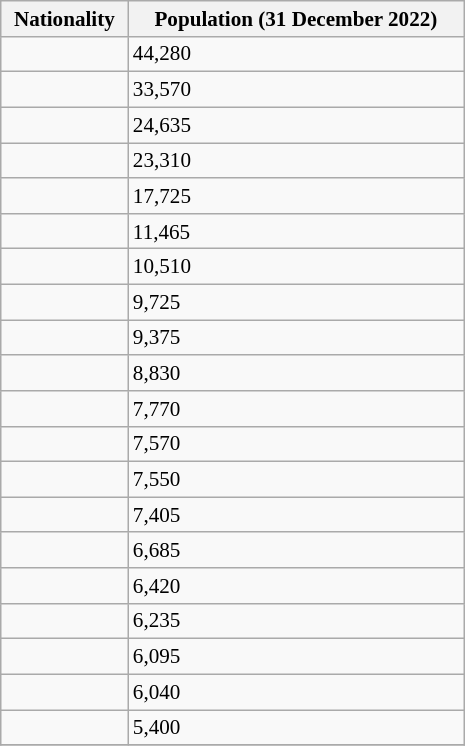<table class="wikitable floatright" style="width: 22em; font-size: 88%;">
<tr>
<th>Nationality</th>
<th>Population (31 December 2022)</th>
</tr>
<tr>
<td></td>
<td>44,280</td>
</tr>
<tr>
<td></td>
<td>33,570</td>
</tr>
<tr>
<td></td>
<td>24,635</td>
</tr>
<tr>
<td></td>
<td>23,310</td>
</tr>
<tr>
<td></td>
<td>17,725</td>
</tr>
<tr>
<td></td>
<td>11,465</td>
</tr>
<tr>
<td></td>
<td>10,510</td>
</tr>
<tr>
<td></td>
<td>9,725</td>
</tr>
<tr>
<td></td>
<td>9,375</td>
</tr>
<tr>
<td></td>
<td>8,830</td>
</tr>
<tr>
<td></td>
<td>7,770</td>
</tr>
<tr>
<td></td>
<td>7,570</td>
</tr>
<tr>
<td></td>
<td>7,550</td>
</tr>
<tr>
<td></td>
<td>7,405</td>
</tr>
<tr>
<td></td>
<td>6,685</td>
</tr>
<tr>
<td></td>
<td>6,420</td>
</tr>
<tr>
<td></td>
<td>6,235</td>
</tr>
<tr>
<td></td>
<td>6,095</td>
</tr>
<tr>
<td></td>
<td>6,040</td>
</tr>
<tr>
<td></td>
<td>5,400</td>
</tr>
<tr>
</tr>
</table>
